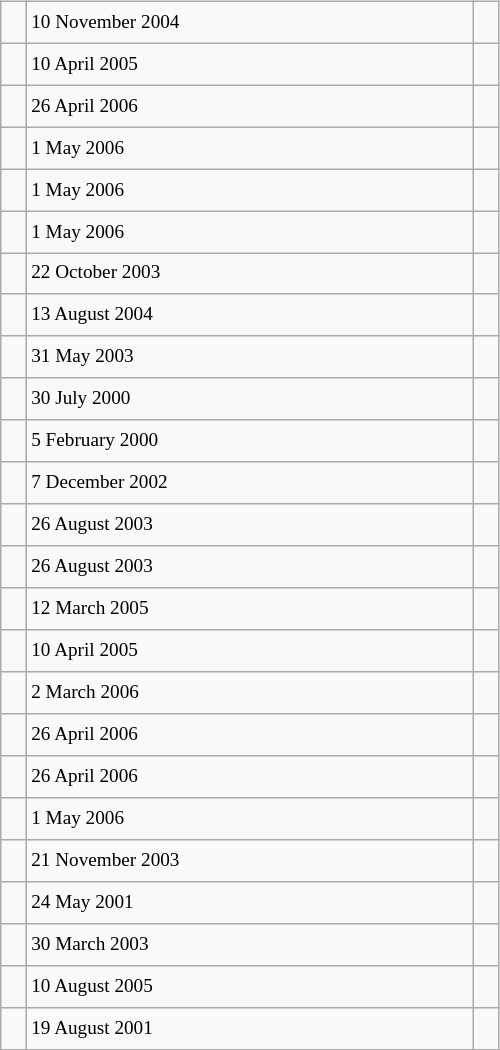<table class="wikitable" style="font-size: 80%; float: left; width: 26em; margin-right: 1em; height: 700px">
<tr>
<td></td>
<td>10 November 2004</td>
<td></td>
</tr>
<tr>
<td></td>
<td>10 April 2005</td>
<td></td>
</tr>
<tr>
<td></td>
<td>26 April 2006</td>
<td></td>
</tr>
<tr>
<td></td>
<td>1 May 2006</td>
<td></td>
</tr>
<tr>
<td></td>
<td>1 May 2006</td>
<td></td>
</tr>
<tr>
<td></td>
<td>1 May 2006</td>
<td></td>
</tr>
<tr>
<td></td>
<td>22 October 2003</td>
<td></td>
</tr>
<tr>
<td></td>
<td>13 August 2004</td>
<td></td>
</tr>
<tr>
<td></td>
<td>31 May 2003</td>
<td></td>
</tr>
<tr>
<td></td>
<td>30 July 2000</td>
<td></td>
</tr>
<tr>
<td></td>
<td>5 February 2000</td>
<td></td>
</tr>
<tr>
<td></td>
<td>7 December 2002</td>
<td></td>
</tr>
<tr>
<td></td>
<td>26 August 2003</td>
<td></td>
</tr>
<tr>
<td></td>
<td>26 August 2003</td>
<td></td>
</tr>
<tr>
<td></td>
<td>12 March 2005</td>
<td></td>
</tr>
<tr>
<td></td>
<td>10 April 2005</td>
<td></td>
</tr>
<tr>
<td></td>
<td>2 March 2006</td>
<td></td>
</tr>
<tr>
<td></td>
<td>26 April 2006</td>
<td></td>
</tr>
<tr>
<td></td>
<td>26 April 2006</td>
<td></td>
</tr>
<tr>
<td></td>
<td>1 May 2006</td>
<td></td>
</tr>
<tr>
<td></td>
<td>21 November 2003</td>
<td></td>
</tr>
<tr>
<td></td>
<td>24 May 2001</td>
<td></td>
</tr>
<tr>
<td></td>
<td>30 March 2003</td>
<td></td>
</tr>
<tr>
<td></td>
<td>10 August 2005</td>
<td></td>
</tr>
<tr>
<td></td>
<td>19 August 2001</td>
<td></td>
</tr>
</table>
